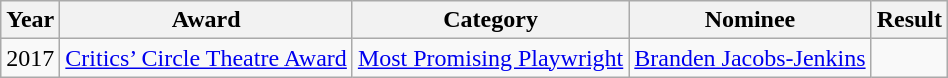<table class="wikitable sortable">
<tr>
<th>Year</th>
<th>Award</th>
<th>Category</th>
<th>Nominee</th>
<th>Result</th>
</tr>
<tr>
<td>2017</td>
<td><a href='#'>Critics’ Circle Theatre Award</a></td>
<td><a href='#'>Most Promising Playwright</a></td>
<td><a href='#'>Branden Jacobs-Jenkins</a></td>
<td></td>
</tr>
</table>
